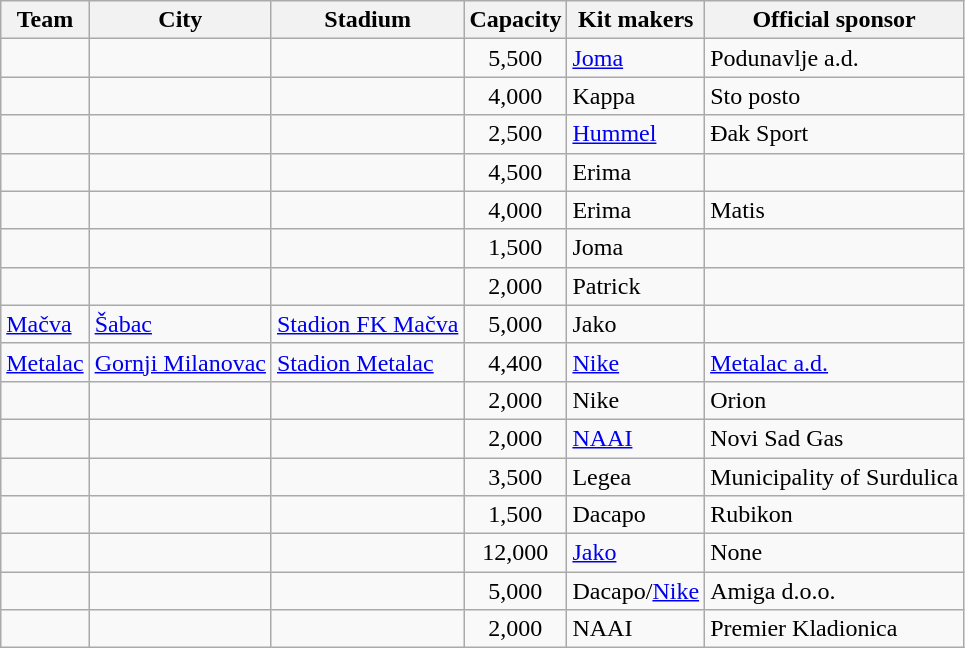<table class="wikitable sortable">
<tr>
<th>Team</th>
<th>City</th>
<th>Stadium</th>
<th>Capacity</th>
<th>Kit makers</th>
<th>Official sponsor</th>
</tr>
<tr>
<td></td>
<td></td>
<td></td>
<td style="text-align:center">5,500</td>
<td><a href='#'>Joma</a></td>
<td>Podunavlje a.d.</td>
</tr>
<tr>
<td></td>
<td></td>
<td></td>
<td style="text-align:center">4,000</td>
<td>Kappa</td>
<td>Sto posto</td>
</tr>
<tr>
<td></td>
<td></td>
<td></td>
<td style="text-align:center">2,500</td>
<td><a href='#'>Hummel</a></td>
<td>Đak Sport</td>
</tr>
<tr>
<td></td>
<td></td>
<td></td>
<td style="text-align:center">4,500</td>
<td>Erima</td>
<td></td>
</tr>
<tr>
<td></td>
<td></td>
<td></td>
<td style="text-align:center">4,000</td>
<td>Erima</td>
<td>Matis</td>
</tr>
<tr>
<td></td>
<td></td>
<td></td>
<td style="text-align:center">1,500</td>
<td>Joma</td>
<td></td>
</tr>
<tr>
<td></td>
<td></td>
<td></td>
<td style="text-align:center">2,000</td>
<td>Patrick</td>
<td></td>
</tr>
<tr>
<td><a href='#'>Mačva</a></td>
<td><a href='#'>Šabac</a></td>
<td><a href='#'>Stadion FK Mačva</a></td>
<td style="text-align:center">5,000</td>
<td>Jako</td>
<td></td>
</tr>
<tr>
<td><a href='#'>Metalac</a></td>
<td><a href='#'>Gornji Milanovac</a></td>
<td><a href='#'>Stadion Metalac</a></td>
<td style="text-align:center">4,400</td>
<td><a href='#'>Nike</a></td>
<td><a href='#'>Metalac a.d.</a></td>
</tr>
<tr>
<td></td>
<td></td>
<td></td>
<td style="text-align:center">2,000</td>
<td>Nike</td>
<td>Orion</td>
</tr>
<tr>
<td></td>
<td></td>
<td></td>
<td style="text-align:center">2,000</td>
<td><a href='#'>NAAI</a></td>
<td>Novi Sad Gas</td>
</tr>
<tr>
<td></td>
<td></td>
<td></td>
<td style="text-align:center">3,500</td>
<td>Legea</td>
<td>Municipality of Surdulica</td>
</tr>
<tr>
<td></td>
<td></td>
<td></td>
<td style="text-align:center">1,500</td>
<td>Dacapo</td>
<td>Rubikon</td>
</tr>
<tr>
<td></td>
<td></td>
<td></td>
<td style="text-align:center">12,000</td>
<td><a href='#'>Jako</a></td>
<td>None</td>
</tr>
<tr>
<td></td>
<td></td>
<td></td>
<td style="text-align:center">5,000</td>
<td>Dacapo/<a href='#'>Nike</a></td>
<td>Amiga d.o.o.</td>
</tr>
<tr>
<td></td>
<td></td>
<td></td>
<td style="text-align:center">2,000</td>
<td>NAAI</td>
<td>Premier Kladionica</td>
</tr>
</table>
